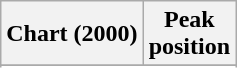<table class="wikitable sortable plainrowheaders">
<tr>
<th>Chart (2000)</th>
<th>Peak<br>position</th>
</tr>
<tr>
</tr>
<tr>
</tr>
<tr>
</tr>
<tr>
</tr>
</table>
